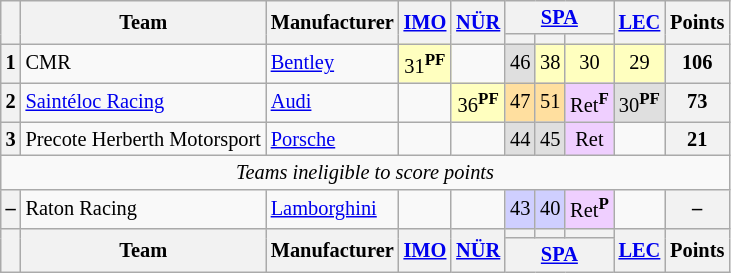<table class="wikitable" style="font-size:85%; text-align:center;">
<tr>
<th rowspan=2></th>
<th rowspan=2>Team</th>
<th rowspan=2>Manufacturer</th>
<th rowspan=2><a href='#'>IMO</a><br></th>
<th rowspan=2><a href='#'>NÜR</a><br></th>
<th colspan=3><a href='#'>SPA</a><br></th>
<th rowspan=2><a href='#'>LEC</a><br></th>
<th rowspan=2>Points</th>
</tr>
<tr>
<th></th>
<th></th>
<th></th>
</tr>
<tr>
<th>1</th>
<td align=left> CMR</td>
<td align=left><a href='#'>Bentley</a></td>
<td style="background:#ffffbf;">31<sup><strong>PF</strong></sup></td>
<td></td>
<td style="background:#dfdfdf;">46</td>
<td style="background:#ffffbf;">38</td>
<td style="background:#ffffbf;">30</td>
<td style="background:#ffffbf;">29</td>
<th>106</th>
</tr>
<tr>
<th>2</th>
<td align=left> <a href='#'>Saintéloc Racing</a></td>
<td align=left><a href='#'>Audi</a></td>
<td></td>
<td style="background:#ffffbf;">36<sup><strong>PF</strong></sup></td>
<td style="background:#ffdf9f;">47</td>
<td style="background:#ffdf9f;">51</td>
<td style="background:#efcfff;">Ret<sup><strong>F</strong></sup></td>
<td style="background:#dfdfdf;">30<sup><strong>PF</strong></sup></td>
<th>73</th>
</tr>
<tr>
<th>3</th>
<td align=left> Precote Herberth Motorsport</td>
<td align=left><a href='#'>Porsche</a></td>
<td></td>
<td></td>
<td style="background:#dfdfdf;">44</td>
<td style="background:#dfdfdf;">45</td>
<td style="background:#efcfff;">Ret</td>
<td></td>
<th>21</th>
</tr>
<tr>
<td colspan=10><em>Teams ineligible to score points</em></td>
</tr>
<tr>
<th>–</th>
<td align=left> Raton Racing</td>
<td align=left><a href='#'>Lamborghini</a></td>
<td></td>
<td></td>
<td style="background:#cfcfff;">43</td>
<td style="background:#cfcfff;">40</td>
<td style="background:#efcfff;">Ret<sup><strong>P</strong></sup></td>
<td></td>
<th>–</th>
</tr>
<tr>
<th rowspan=2></th>
<th rowspan=2>Team</th>
<th rowspan=2>Manufacturer</th>
<th rowspan=2><a href='#'>IMO</a><br></th>
<th rowspan=2><a href='#'>NÜR</a><br></th>
<th></th>
<th></th>
<th></th>
<th rowspan=2><a href='#'>LEC</a><br></th>
<th rowspan=2>Points</th>
</tr>
<tr>
<th colspan=3><a href='#'>SPA</a><br></th>
</tr>
</table>
